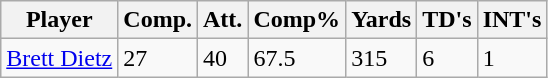<table class="wikitable sortable">
<tr>
<th>Player</th>
<th>Comp.</th>
<th>Att.</th>
<th>Comp%</th>
<th>Yards</th>
<th>TD's</th>
<th>INT's</th>
</tr>
<tr>
<td><a href='#'>Brett Dietz</a></td>
<td>27</td>
<td>40</td>
<td>67.5</td>
<td>315</td>
<td>6</td>
<td>1</td>
</tr>
</table>
